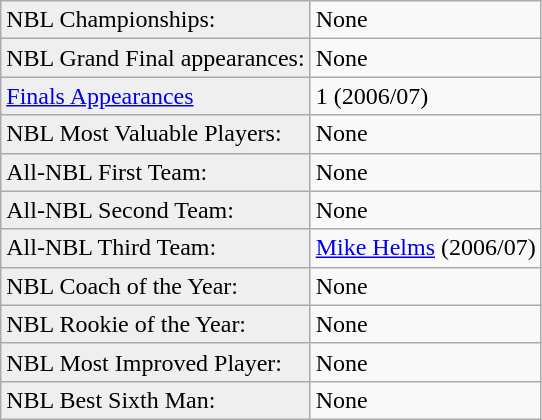<table class="wikitable">
<tr align=left>
<td style="background:#efefef;">NBL Championships:</td>
<td>None</td>
</tr>
<tr>
<td style="background:#efefef;">NBL Grand Final appearances:</td>
<td>None</td>
</tr>
<tr>
<td style="background:#efefef;"><a href='#'>Finals Appearances</a></td>
<td>1 (2006/07)</td>
</tr>
<tr>
<td style="background:#efefef;">NBL Most Valuable Players:</td>
<td>None</td>
</tr>
<tr>
<td style="background:#efefef;">All-NBL First Team:</td>
<td>None</td>
</tr>
<tr>
<td style="background:#efefef;">All-NBL Second Team:</td>
<td>None</td>
</tr>
<tr>
<td style="background:#efefef;">All-NBL Third Team:</td>
<td><a href='#'>Mike Helms</a> (2006/07)</td>
</tr>
<tr>
<td style="background:#efefef;">NBL Coach of the Year:</td>
<td>None</td>
</tr>
<tr>
<td style="background:#efefef;">NBL Rookie of the Year:</td>
<td>None</td>
</tr>
<tr>
<td style="background:#efefef;">NBL Most Improved Player:</td>
<td>None</td>
</tr>
<tr>
<td style="background:#efefef;">NBL Best Sixth Man:</td>
<td>None</td>
</tr>
</table>
